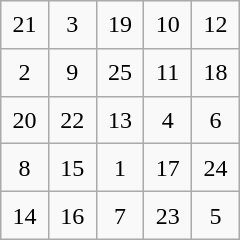<table class="wikitable" style="margin-left:auto;margin-right:auto;text-align:center;width:10em;height:10em;table-layout:fixed;">
<tr>
<td>21</td>
<td>3</td>
<td>19</td>
<td>10</td>
<td>12</td>
</tr>
<tr>
<td>2</td>
<td>9</td>
<td>25</td>
<td>11</td>
<td>18</td>
</tr>
<tr>
<td>20</td>
<td>22</td>
<td>13</td>
<td>4</td>
<td>6</td>
</tr>
<tr>
<td>8</td>
<td>15</td>
<td>1</td>
<td>17</td>
<td>24</td>
</tr>
<tr>
<td>14</td>
<td>16</td>
<td>7</td>
<td>23</td>
<td>5</td>
</tr>
</table>
